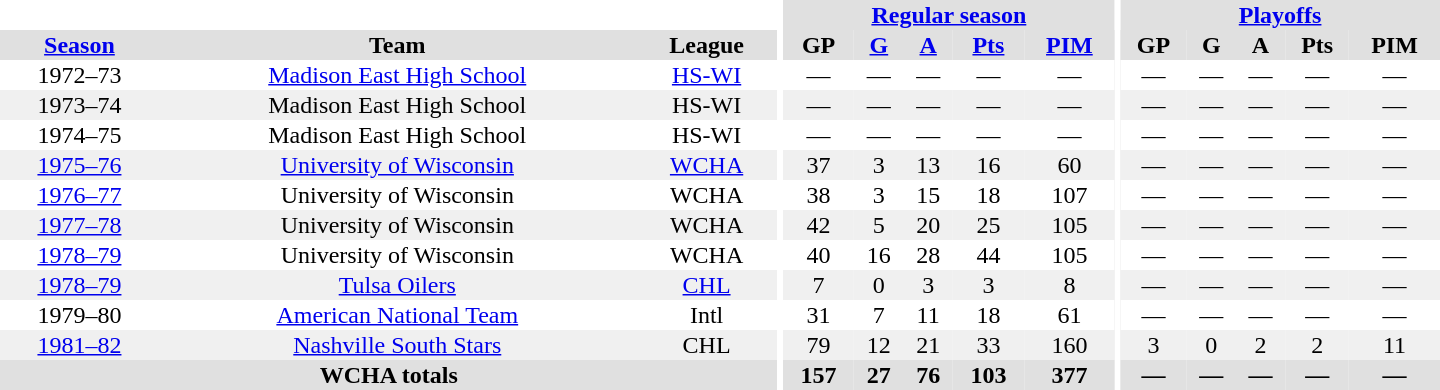<table border="0" cellpadding="1" cellspacing="0" style="text-align:center; width:60em">
<tr bgcolor="#e0e0e0">
<th colspan="3" bgcolor="#ffffff"></th>
<th rowspan="100" bgcolor="#ffffff"></th>
<th colspan="5"><a href='#'>Regular season</a></th>
<th rowspan="100" bgcolor="#ffffff"></th>
<th colspan="5"><a href='#'>Playoffs</a></th>
</tr>
<tr bgcolor="#e0e0e0">
<th><a href='#'>Season</a></th>
<th>Team</th>
<th>League</th>
<th>GP</th>
<th><a href='#'>G</a></th>
<th><a href='#'>A</a></th>
<th><a href='#'>Pts</a></th>
<th><a href='#'>PIM</a></th>
<th>GP</th>
<th>G</th>
<th>A</th>
<th>Pts</th>
<th>PIM</th>
</tr>
<tr>
<td>1972–73</td>
<td><a href='#'>Madison East High School</a></td>
<td><a href='#'>HS-WI</a></td>
<td>—</td>
<td>—</td>
<td>—</td>
<td>—</td>
<td>—</td>
<td>—</td>
<td>—</td>
<td>—</td>
<td>—</td>
<td>—</td>
</tr>
<tr bgcolor="#f0f0f0">
<td>1973–74</td>
<td>Madison East High School</td>
<td>HS-WI</td>
<td>—</td>
<td>—</td>
<td>—</td>
<td>—</td>
<td>—</td>
<td>—</td>
<td>—</td>
<td>—</td>
<td>—</td>
<td>—</td>
</tr>
<tr>
<td>1974–75</td>
<td>Madison East High School</td>
<td>HS-WI</td>
<td>—</td>
<td>—</td>
<td>—</td>
<td>—</td>
<td>—</td>
<td>—</td>
<td>—</td>
<td>—</td>
<td>—</td>
<td>—</td>
</tr>
<tr bgcolor="#f0f0f0">
<td><a href='#'>1975–76</a></td>
<td><a href='#'>University of Wisconsin</a></td>
<td><a href='#'>WCHA</a></td>
<td>37</td>
<td>3</td>
<td>13</td>
<td>16</td>
<td>60</td>
<td>—</td>
<td>—</td>
<td>—</td>
<td>—</td>
<td>—</td>
</tr>
<tr>
<td><a href='#'>1976–77</a></td>
<td>University of Wisconsin</td>
<td>WCHA</td>
<td>38</td>
<td>3</td>
<td>15</td>
<td>18</td>
<td>107</td>
<td>—</td>
<td>—</td>
<td>—</td>
<td>—</td>
<td>—</td>
</tr>
<tr bgcolor="#f0f0f0">
<td><a href='#'>1977–78</a></td>
<td>University of Wisconsin</td>
<td>WCHA</td>
<td>42</td>
<td>5</td>
<td>20</td>
<td>25</td>
<td>105</td>
<td>—</td>
<td>—</td>
<td>—</td>
<td>—</td>
<td>—</td>
</tr>
<tr>
<td><a href='#'>1978–79</a></td>
<td>University of Wisconsin</td>
<td>WCHA</td>
<td>40</td>
<td>16</td>
<td>28</td>
<td>44</td>
<td>105</td>
<td>—</td>
<td>—</td>
<td>—</td>
<td>—</td>
<td>—</td>
</tr>
<tr bgcolor="#f0f0f0">
<td><a href='#'>1978–79</a></td>
<td><a href='#'>Tulsa Oilers</a></td>
<td><a href='#'>CHL</a></td>
<td>7</td>
<td>0</td>
<td>3</td>
<td>3</td>
<td>8</td>
<td>—</td>
<td>—</td>
<td>—</td>
<td>—</td>
<td>—</td>
</tr>
<tr>
<td>1979–80</td>
<td><a href='#'>American National Team</a></td>
<td>Intl</td>
<td>31</td>
<td>7</td>
<td>11</td>
<td>18</td>
<td>61</td>
<td>—</td>
<td>—</td>
<td>—</td>
<td>—</td>
<td>—</td>
</tr>
<tr bgcolor="#f0f0f0">
<td><a href='#'>1981–82</a></td>
<td><a href='#'>Nashville South Stars</a></td>
<td>CHL</td>
<td>79</td>
<td>12</td>
<td>21</td>
<td>33</td>
<td>160</td>
<td>3</td>
<td>0</td>
<td>2</td>
<td>2</td>
<td>11</td>
</tr>
<tr bgcolor="#e0e0e0">
<th colspan="3">WCHA totals</th>
<th>157</th>
<th>27</th>
<th>76</th>
<th>103</th>
<th>377</th>
<th>—</th>
<th>—</th>
<th>—</th>
<th>—</th>
<th>—</th>
</tr>
</table>
